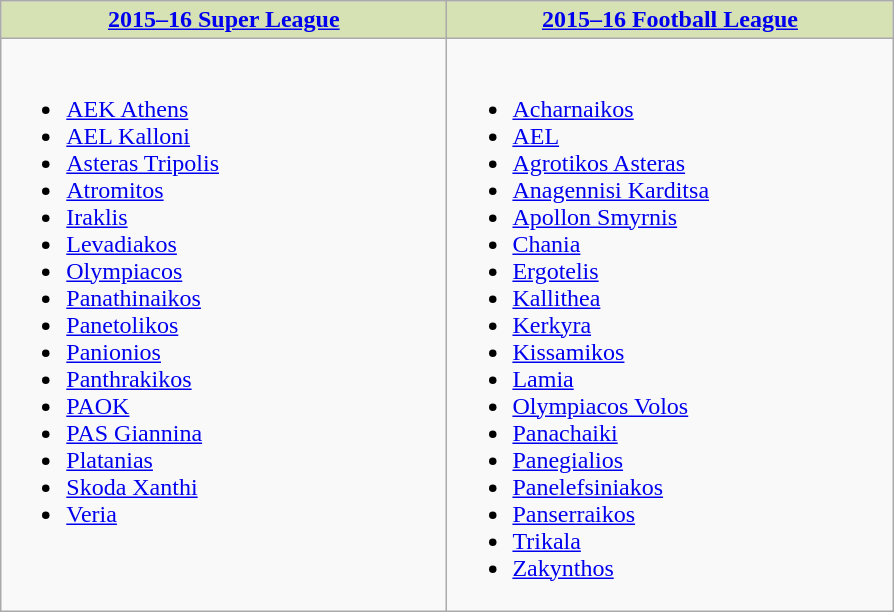<table class="wikitable">
<tr valign="top" bgcolor="#D6E2B3">
<td align="center" width="30%"><strong><a href='#'>2015–16 Super League</a></strong></td>
<td align="center" width="30%"><strong><a href='#'>2015–16 Football League</a></strong></td>
</tr>
<tr valign="top">
<td><br><ul><li><a href='#'>AEK Athens</a></li><li><a href='#'>AEL Kalloni</a></li><li><a href='#'>Asteras Tripolis</a></li><li><a href='#'>Atromitos</a></li><li><a href='#'>Iraklis</a></li><li><a href='#'>Levadiakos</a></li><li><a href='#'>Olympiacos</a></li><li><a href='#'>Panathinaikos</a></li><li><a href='#'>Panetolikos</a></li><li><a href='#'>Panionios</a></li><li><a href='#'>Panthrakikos</a></li><li><a href='#'>PAOK</a></li><li><a href='#'>PAS Giannina</a></li><li><a href='#'>Platanias</a></li><li><a href='#'>Skoda Xanthi</a></li><li><a href='#'>Veria</a></li></ul></td>
<td><br><ul><li><a href='#'>Acharnaikos</a></li><li><a href='#'>AEL</a></li><li><a href='#'>Agrotikos Asteras</a></li><li><a href='#'>Anagennisi Karditsa</a></li><li><a href='#'>Apollon Smyrnis</a></li><li><a href='#'>Chania</a></li><li><a href='#'>Ergotelis</a></li><li><a href='#'>Kallithea</a></li><li><a href='#'>Kerkyra</a></li><li><a href='#'>Kissamikos</a></li><li><a href='#'>Lamia</a></li><li><a href='#'>Olympiacos Volos</a></li><li><a href='#'>Panachaiki</a></li><li><a href='#'>Panegialios</a></li><li><a href='#'>Panelefsiniakos</a></li><li><a href='#'>Panserraikos</a></li><li><a href='#'>Trikala</a></li><li><a href='#'>Zakynthos</a></li></ul></td>
</tr>
</table>
